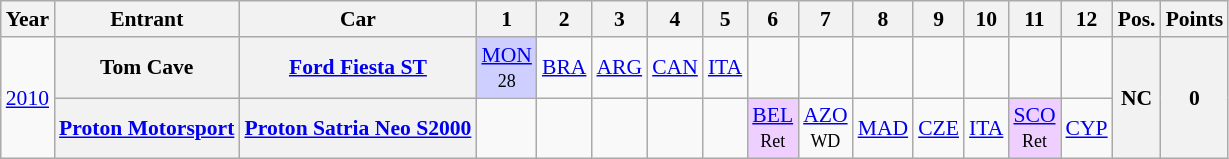<table class="wikitable" border="1" style="text-align:center; font-size:90%;">
<tr>
<th>Year</th>
<th>Entrant</th>
<th>Car</th>
<th>1</th>
<th>2</th>
<th>3</th>
<th>4</th>
<th>5</th>
<th>6</th>
<th>7</th>
<th>8</th>
<th>9</th>
<th>10</th>
<th>11</th>
<th>12</th>
<th>Pos.</th>
<th>Points</th>
</tr>
<tr>
<td rowspan="2"><a href='#'>2010</a></td>
<th> Tom Cave</th>
<th><a href='#'>Ford Fiesta ST</a></th>
<td style="background:#CFCFFF;"><a href='#'>MON</a><br><small>28</small></td>
<td><a href='#'>BRA</a></td>
<td><a href='#'>ARG</a></td>
<td><a href='#'>CAN</a></td>
<td><a href='#'>ITA</a></td>
<td></td>
<td></td>
<td></td>
<td></td>
<td></td>
<td></td>
<td></td>
<th rowspan="2">NC</th>
<th rowspan="2">0</th>
</tr>
<tr>
<th> <a href='#'>Proton Motorsport</a></th>
<th><a href='#'>Proton Satria Neo S2000</a></th>
<td></td>
<td></td>
<td></td>
<td></td>
<td></td>
<td style="background:#EFCFFF;"><a href='#'>BEL</a><br><small>Ret</small></td>
<td><a href='#'>AZO</a><br><small>WD</small></td>
<td><a href='#'>MAD</a></td>
<td><a href='#'>CZE</a></td>
<td><a href='#'>ITA</a></td>
<td style="background:#EFCFFF;"><a href='#'>SCO</a><br><small>Ret</small></td>
<td><a href='#'>CYP</a></td>
</tr>
</table>
